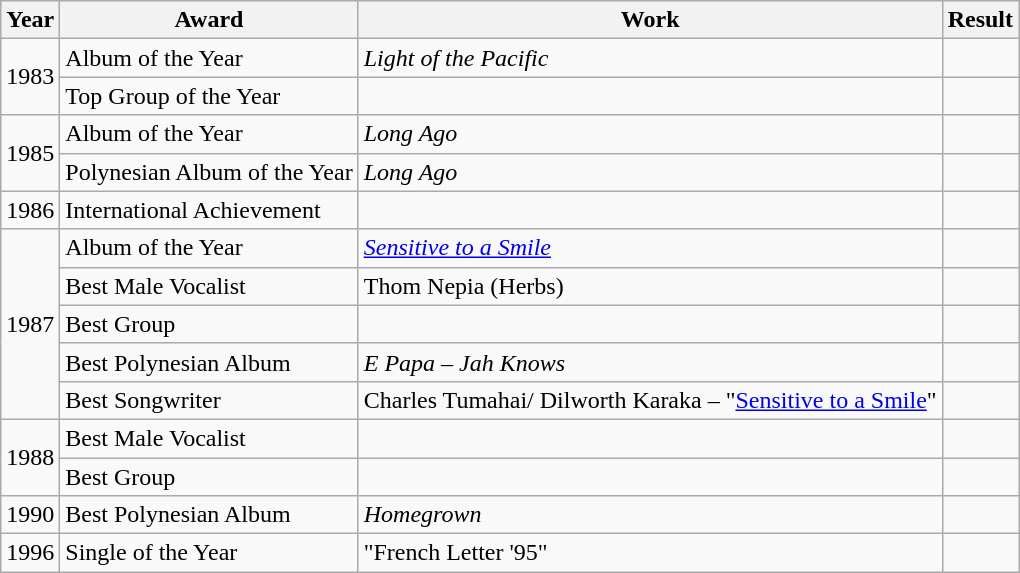<table class="wikitable sortable">
<tr>
<th>Year</th>
<th>Award</th>
<th>Work</th>
<th>Result</th>
</tr>
<tr>
<td rowspan=2>1983</td>
<td>Album of the Year</td>
<td><em>Light of the Pacific</em></td>
<td></td>
</tr>
<tr>
<td>Top Group of the Year</td>
<td></td>
<td></td>
</tr>
<tr>
<td rowspan=2>1985</td>
<td>Album of the Year</td>
<td><em>Long Ago</em></td>
<td></td>
</tr>
<tr>
<td>Polynesian Album of the Year</td>
<td><em>Long Ago</em></td>
<td></td>
</tr>
<tr>
<td>1986</td>
<td>International Achievement</td>
<td></td>
<td></td>
</tr>
<tr>
<td rowspan=5>1987</td>
<td>Album of the Year</td>
<td><em><a href='#'>Sensitive to a Smile</a></em></td>
<td></td>
</tr>
<tr>
<td>Best Male Vocalist</td>
<td>Thom Nepia (Herbs)</td>
<td></td>
</tr>
<tr>
<td>Best Group</td>
<td></td>
<td></td>
</tr>
<tr>
<td>Best Polynesian Album</td>
<td><em>E Papa – Jah Knows</em></td>
<td></td>
</tr>
<tr>
<td>Best Songwriter</td>
<td>Charles Tumahai/ Dilworth Karaka – "<a href='#'>Sensitive to a Smile</a>"</td>
<td></td>
</tr>
<tr>
<td rowspan=2>1988</td>
<td>Best Male Vocalist</td>
<td></td>
<td></td>
</tr>
<tr>
<td>Best Group</td>
<td></td>
<td></td>
</tr>
<tr>
<td>1990</td>
<td>Best Polynesian Album</td>
<td><em>Homegrown</em></td>
<td></td>
</tr>
<tr>
<td>1996</td>
<td>Single of the Year</td>
<td>"French Letter '95"</td>
<td></td>
</tr>
</table>
